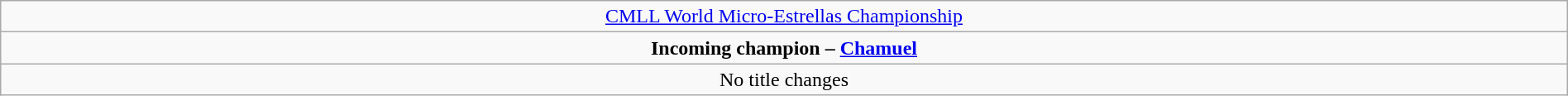<table class="wikitable" style="text-align:center; width:100%;">
<tr>
<td colspan="5" style="text-align: center;"><a href='#'>CMLL World Micro-Estrellas Championship</a></td>
</tr>
<tr>
<td colspan="5" style="text-align: center;"><strong>Incoming champion – <a href='#'>Chamuel</a></strong></td>
</tr>
<tr>
<td colspan="5">No title changes</td>
</tr>
</table>
